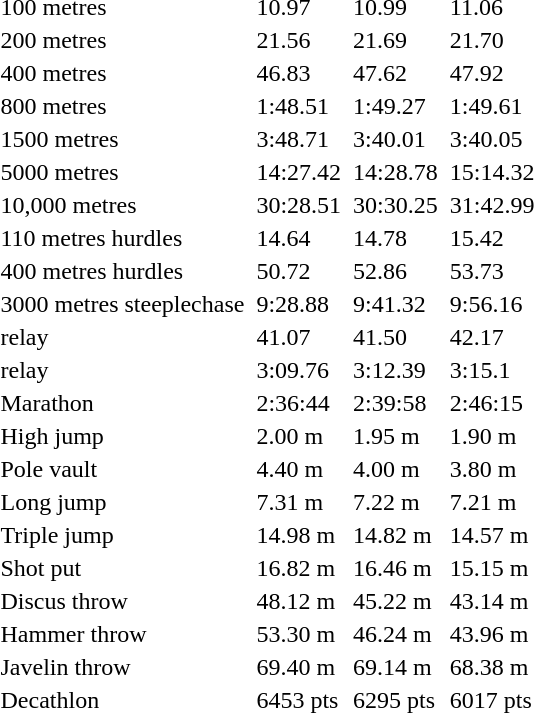<table>
<tr>
<td>100 metres</td>
<td></td>
<td>10.97</td>
<td></td>
<td>10.99</td>
<td></td>
<td>11.06</td>
</tr>
<tr>
<td>200 metres</td>
<td></td>
<td>21.56</td>
<td></td>
<td>21.69</td>
<td></td>
<td>21.70</td>
</tr>
<tr>
<td>400 metres</td>
<td></td>
<td>46.83</td>
<td></td>
<td>47.62</td>
<td></td>
<td>47.92</td>
</tr>
<tr>
<td>800 metres</td>
<td></td>
<td>1:48.51</td>
<td></td>
<td>1:49.27</td>
<td></td>
<td>1:49.61</td>
</tr>
<tr>
<td>1500 metres</td>
<td></td>
<td>3:48.71</td>
<td></td>
<td>3:40.01</td>
<td></td>
<td>3:40.05</td>
</tr>
<tr>
<td>5000 metres</td>
<td></td>
<td>14:27.42</td>
<td></td>
<td>14:28.78</td>
<td></td>
<td>15:14.32</td>
</tr>
<tr>
<td>10,000 metres</td>
<td></td>
<td>30:28.51</td>
<td></td>
<td>30:30.25</td>
<td></td>
<td>31:42.99</td>
</tr>
<tr>
<td>110 metres hurdles</td>
<td></td>
<td>14.64</td>
<td></td>
<td>14.78</td>
<td></td>
<td>15.42</td>
</tr>
<tr>
<td>400 metres hurdles</td>
<td></td>
<td>50.72</td>
<td></td>
<td>52.86</td>
<td></td>
<td>53.73</td>
</tr>
<tr>
<td>3000 metres steeplechase</td>
<td></td>
<td>9:28.88</td>
<td></td>
<td>9:41.32</td>
<td></td>
<td>9:56.16</td>
</tr>
<tr>
<td> relay</td>
<td></td>
<td>41.07</td>
<td></td>
<td>41.50</td>
<td></td>
<td>42.17</td>
</tr>
<tr>
<td> relay</td>
<td></td>
<td>3:09.76</td>
<td></td>
<td>3:12.39</td>
<td></td>
<td>3:15.1</td>
</tr>
<tr>
<td>Marathon</td>
<td></td>
<td>2:36:44</td>
<td></td>
<td>2:39:58</td>
<td></td>
<td>2:46:15</td>
</tr>
<tr>
<td>High jump</td>
<td></td>
<td>2.00 m</td>
<td></td>
<td>1.95 m</td>
<td></td>
<td>1.90 m</td>
</tr>
<tr>
<td>Pole vault</td>
<td></td>
<td>4.40 m</td>
<td></td>
<td>4.00 m</td>
<td></td>
<td>3.80 m</td>
</tr>
<tr>
<td>Long jump</td>
<td></td>
<td>7.31 m</td>
<td></td>
<td>7.22 m</td>
<td></td>
<td>7.21 m</td>
</tr>
<tr>
<td>Triple jump</td>
<td></td>
<td>14.98 m</td>
<td></td>
<td>14.82 m</td>
<td></td>
<td>14.57 m</td>
</tr>
<tr>
<td>Shot put</td>
<td></td>
<td>16.82 m</td>
<td></td>
<td>16.46 m</td>
<td></td>
<td>15.15 m</td>
</tr>
<tr>
<td>Discus throw</td>
<td></td>
<td>48.12 m</td>
<td></td>
<td>45.22 m</td>
<td></td>
<td>43.14 m</td>
</tr>
<tr>
<td>Hammer throw</td>
<td></td>
<td>53.30 m</td>
<td></td>
<td>46.24 m</td>
<td></td>
<td>43.96 m</td>
</tr>
<tr>
<td>Javelin throw</td>
<td></td>
<td>69.40 m</td>
<td></td>
<td>69.14 m</td>
<td></td>
<td>68.38 m</td>
</tr>
<tr>
<td>Decathlon</td>
<td></td>
<td>6453 pts</td>
<td></td>
<td>6295 pts</td>
<td></td>
<td>6017 pts</td>
</tr>
</table>
